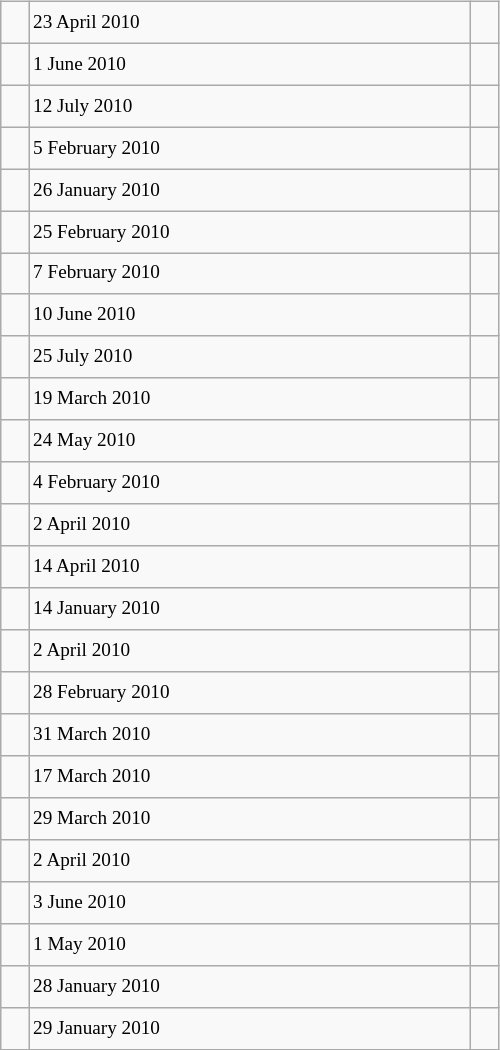<table class="wikitable" style="font-size: 80%; float: left; width: 26em; margin-right: 1em; height: 700px">
<tr>
<td></td>
<td>23 April 2010</td>
<td></td>
</tr>
<tr>
<td></td>
<td>1 June 2010</td>
<td></td>
</tr>
<tr>
<td></td>
<td>12 July 2010</td>
<td></td>
</tr>
<tr>
<td></td>
<td>5 February 2010</td>
<td></td>
</tr>
<tr>
<td></td>
<td>26 January 2010</td>
<td></td>
</tr>
<tr>
<td></td>
<td>25 February 2010</td>
<td></td>
</tr>
<tr>
<td></td>
<td>7 February 2010</td>
<td></td>
</tr>
<tr>
<td></td>
<td>10 June 2010</td>
<td></td>
</tr>
<tr>
<td></td>
<td>25 July 2010</td>
<td></td>
</tr>
<tr>
<td></td>
<td>19 March 2010</td>
<td></td>
</tr>
<tr>
<td></td>
<td>24 May 2010</td>
<td></td>
</tr>
<tr>
<td></td>
<td>4 February 2010</td>
<td></td>
</tr>
<tr>
<td></td>
<td>2 April 2010</td>
<td></td>
</tr>
<tr>
<td></td>
<td>14 April 2010</td>
<td></td>
</tr>
<tr>
<td></td>
<td>14 January 2010</td>
<td></td>
</tr>
<tr>
<td></td>
<td>2 April 2010</td>
<td></td>
</tr>
<tr>
<td></td>
<td>28 February 2010</td>
<td></td>
</tr>
<tr>
<td></td>
<td>31 March 2010</td>
<td></td>
</tr>
<tr>
<td></td>
<td>17 March 2010</td>
<td></td>
</tr>
<tr>
<td></td>
<td>29 March 2010</td>
<td></td>
</tr>
<tr>
<td></td>
<td>2 April 2010</td>
<td></td>
</tr>
<tr>
<td></td>
<td>3 June 2010</td>
<td></td>
</tr>
<tr>
<td></td>
<td>1 May 2010</td>
<td></td>
</tr>
<tr>
<td></td>
<td>28 January 2010</td>
<td></td>
</tr>
<tr>
<td></td>
<td>29 January 2010</td>
<td></td>
</tr>
</table>
